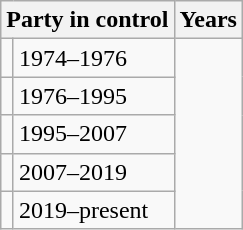<table class="wikitable">
<tr>
<th colspan=2>Party in control</th>
<th>Years</th>
</tr>
<tr>
<td></td>
<td>1974–1976</td>
</tr>
<tr>
<td></td>
<td>1976–1995</td>
</tr>
<tr>
<td></td>
<td>1995–2007</td>
</tr>
<tr>
<td></td>
<td>2007–2019</td>
</tr>
<tr>
<td></td>
<td>2019–present</td>
</tr>
</table>
